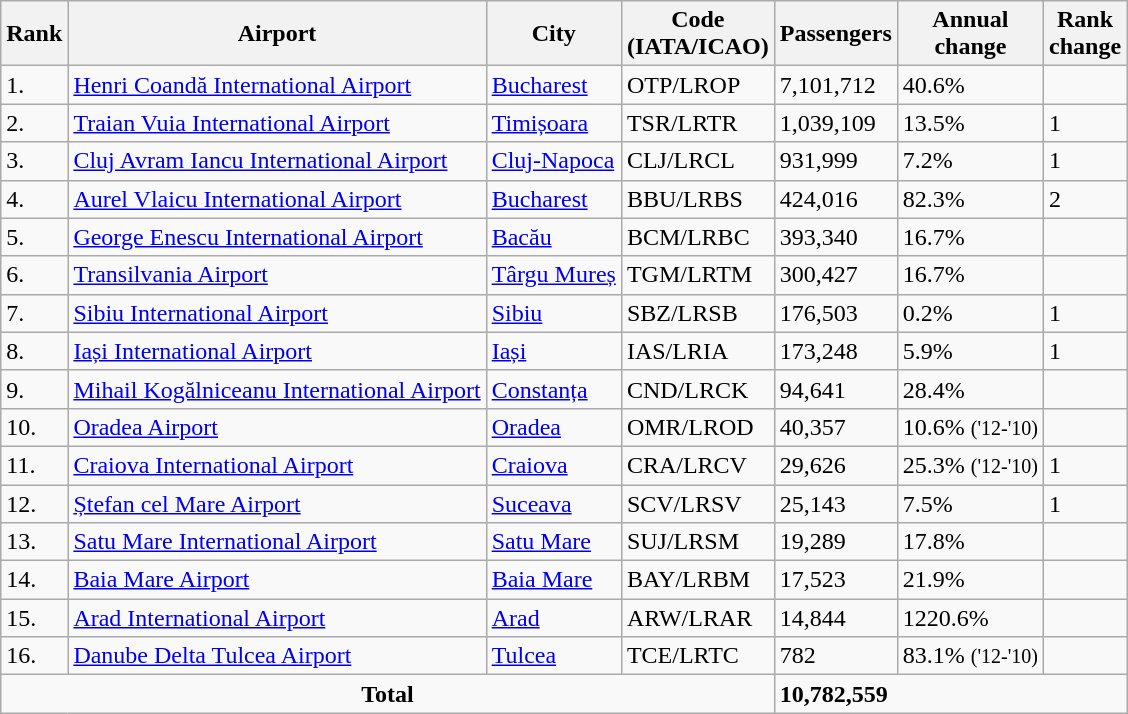<table class="wikitable sortable">
<tr>
<th>Rank</th>
<th>Airport</th>
<th>City</th>
<th>Code<br>(IATA/ICAO)</th>
<th>Passengers</th>
<th>Annual<br>change</th>
<th>Rank<br>change</th>
</tr>
<tr>
<td>1.</td>
<td><a href='#'>Henri Coandă International Airport</a></td>
<td><a href='#'>Bucharest</a></td>
<td>OTP/LROP</td>
<td>7,101,712</td>
<td> 40.6%</td>
<td></td>
</tr>
<tr>
<td>2.</td>
<td><a href='#'>Traian Vuia International Airport</a></td>
<td><a href='#'>Timișoara</a></td>
<td>TSR/LRTR</td>
<td>1,039,109</td>
<td> 13.5%</td>
<td>1</td>
</tr>
<tr>
<td>3.</td>
<td><a href='#'>Cluj Avram Iancu International Airport</a></td>
<td><a href='#'>Cluj-Napoca</a></td>
<td>CLJ/LRCL</td>
<td>931,999</td>
<td> 7.2%</td>
<td>1</td>
</tr>
<tr>
<td>4.</td>
<td><a href='#'>Aurel Vlaicu International Airport</a></td>
<td><a href='#'>Bucharest</a></td>
<td>BBU/LRBS</td>
<td>424,016</td>
<td> 82.3%</td>
<td>2</td>
</tr>
<tr>
<td>5.</td>
<td><a href='#'>George Enescu International Airport</a></td>
<td><a href='#'>Bacău</a></td>
<td>BCM/LRBC</td>
<td>393,340</td>
<td> 16.7%</td>
<td></td>
</tr>
<tr>
<td>6.</td>
<td><a href='#'>Transilvania Airport</a></td>
<td><a href='#'>Târgu Mureș</a></td>
<td>TGM/LRTM</td>
<td>300,427</td>
<td> 16.7%</td>
<td></td>
</tr>
<tr>
<td>7.</td>
<td><a href='#'>Sibiu International Airport</a></td>
<td><a href='#'>Sibiu</a></td>
<td>SBZ/LRSB</td>
<td>176,503</td>
<td> 0.2%</td>
<td>1</td>
</tr>
<tr>
<td>8.</td>
<td><a href='#'>Iași International Airport</a></td>
<td><a href='#'>Iași</a></td>
<td>IAS/LRIA</td>
<td>173,248</td>
<td> 5.9%</td>
<td>1</td>
</tr>
<tr>
<td>9.</td>
<td><a href='#'>Mihail Kogălniceanu International Airport</a></td>
<td><a href='#'>Constanța</a></td>
<td>CND/LRCK</td>
<td>94,641</td>
<td> 28.4%</td>
<td></td>
</tr>
<tr>
<td>10.</td>
<td><a href='#'>Oradea Airport</a></td>
<td><a href='#'>Oradea</a></td>
<td>OMR/LROD</td>
<td>40,357</td>
<td> 10.6% <small>('12-'10)</small></td>
<td></td>
</tr>
<tr>
<td>11.</td>
<td><a href='#'>Craiova International Airport</a></td>
<td><a href='#'>Craiova</a></td>
<td>CRA/LRCV</td>
<td>29,626</td>
<td> 25.3% <small>('12-'10)</small></td>
<td>1</td>
</tr>
<tr>
<td>12.</td>
<td><a href='#'>Ștefan cel Mare Airport</a></td>
<td><a href='#'>Suceava</a></td>
<td>SCV/LRSV</td>
<td>25,143</td>
<td> 7.5%</td>
<td>1</td>
</tr>
<tr>
<td>13.</td>
<td><a href='#'>Satu Mare International Airport</a></td>
<td><a href='#'>Satu Mare</a></td>
<td>SUJ/LRSM</td>
<td>19,289</td>
<td> 17.8%</td>
<td></td>
</tr>
<tr>
<td>14.</td>
<td><a href='#'>Baia Mare Airport</a></td>
<td><a href='#'>Baia Mare</a></td>
<td>BAY/LRBM</td>
<td>17,523</td>
<td> 21.9%</td>
<td></td>
</tr>
<tr>
<td>15.</td>
<td><a href='#'>Arad International Airport</a></td>
<td><a href='#'>Arad</a></td>
<td>ARW/LRAR</td>
<td>14,844</td>
<td> 1220.6%</td>
<td></td>
</tr>
<tr>
<td>16.</td>
<td><a href='#'>Danube Delta Tulcea Airport</a></td>
<td><a href='#'>Tulcea</a></td>
<td>TCE/LRTC</td>
<td>782</td>
<td> 83.1% <small>('12-'10)</small></td>
<td></td>
</tr>
<tr>
<td colspan=4 style="text-align:center"><strong>Total</strong></td>
<td colspan=3><strong>10,782,559</strong></td>
</tr>
</table>
